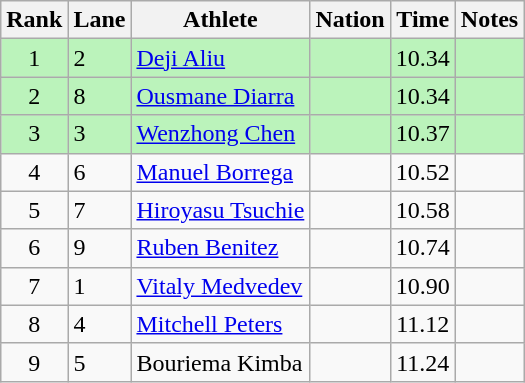<table class="wikitable sortable">
<tr>
<th>Rank</th>
<th>Lane</th>
<th>Athlete</th>
<th>Nation</th>
<th>Time</th>
<th>Notes</th>
</tr>
<tr style="background:#bbf3bb;">
<td align="center">1</td>
<td>2</td>
<td><a href='#'>Deji Aliu</a></td>
<td></td>
<td align="center">10.34</td>
<td align=center></td>
</tr>
<tr style="background:#bbf3bb;">
<td align="center">2</td>
<td>8</td>
<td><a href='#'>Ousmane Diarra</a></td>
<td></td>
<td align="center">10.34</td>
<td align=center></td>
</tr>
<tr style="background:#bbf3bb;">
<td align="center">3</td>
<td>3</td>
<td><a href='#'>Wenzhong Chen</a></td>
<td></td>
<td align="center">10.37</td>
<td align=center></td>
</tr>
<tr>
<td align="center">4</td>
<td>6</td>
<td><a href='#'>Manuel Borrega</a></td>
<td></td>
<td align="center">10.52</td>
<td></td>
</tr>
<tr>
<td align="center">5</td>
<td>7</td>
<td><a href='#'>Hiroyasu Tsuchie</a></td>
<td></td>
<td align="center">10.58</td>
<td></td>
</tr>
<tr>
<td align="center">6</td>
<td>9</td>
<td><a href='#'>Ruben Benitez</a></td>
<td></td>
<td align="center">10.74</td>
<td></td>
</tr>
<tr>
<td align="center">7</td>
<td>1</td>
<td><a href='#'>Vitaly Medvedev</a></td>
<td></td>
<td align="center">10.90</td>
<td></td>
</tr>
<tr>
<td align="center">8</td>
<td>4</td>
<td><a href='#'>Mitchell Peters</a></td>
<td></td>
<td align="center">11.12</td>
<td></td>
</tr>
<tr>
<td align="center">9</td>
<td>5</td>
<td>Bouriema Kimba</td>
<td></td>
<td align="center">11.24</td>
<td></td>
</tr>
</table>
